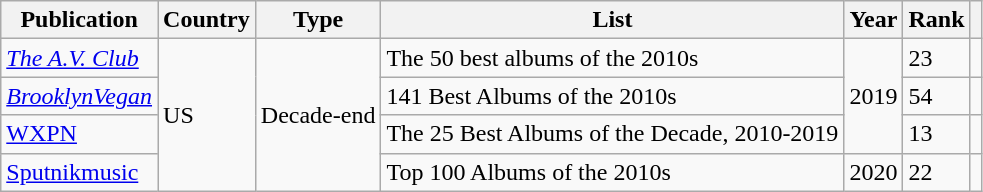<table class="wikitable sortable">
<tr>
<th>Publication</th>
<th>Country</th>
<th>Type</th>
<th>List</th>
<th>Year</th>
<th>Rank</th>
<th class="unsortable"></th>
</tr>
<tr>
<td><em><a href='#'>The A.V. Club</a></em></td>
<td scope="rowspan" rowspan=4>US</td>
<td scope="rowspan" rowspan=4>Decade-end</td>
<td>The 50 best albums of the 2010s</td>
<td scope="rowspan" rowspan=3>2019</td>
<td>23</td>
<td></td>
</tr>
<tr>
<td><em><a href='#'>BrooklynVegan</a></em></td>
<td>141 Best Albums of the 2010s</td>
<td>54</td>
<td></td>
</tr>
<tr>
<td><a href='#'>WXPN</a></td>
<td>The 25 Best Albums of the Decade, 2010-2019</td>
<td>13</td>
<td></td>
</tr>
<tr>
<td><a href='#'>Sputnikmusic</a></td>
<td>Top 100 Albums of the 2010s</td>
<td>2020</td>
<td>22</td>
<td></td>
</tr>
</table>
